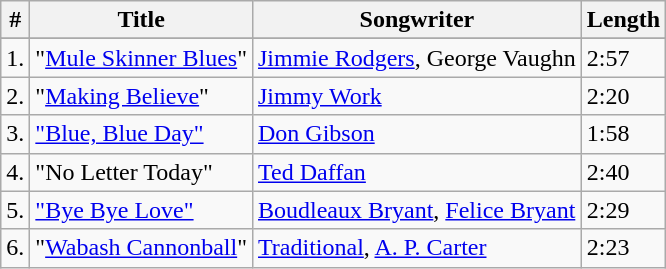<table class="wikitable">
<tr>
<th>#</th>
<th>Title</th>
<th>Songwriter</th>
<th>Length</th>
</tr>
<tr bgcolor="#ebf5ff">
</tr>
<tr>
<td>1.</td>
<td>"<a href='#'>Mule Skinner Blues</a>"</td>
<td><a href='#'>Jimmie Rodgers</a>, George Vaughn</td>
<td>2:57</td>
</tr>
<tr>
<td>2.</td>
<td>"<a href='#'>Making Believe</a>"</td>
<td><a href='#'>Jimmy Work</a></td>
<td>2:20</td>
</tr>
<tr>
<td>3.</td>
<td><a href='#'>"Blue, Blue Day"</a></td>
<td><a href='#'>Don Gibson</a></td>
<td>1:58</td>
</tr>
<tr>
<td>4.</td>
<td>"No Letter Today"</td>
<td><a href='#'>Ted Daffan</a></td>
<td>2:40</td>
</tr>
<tr>
<td>5.</td>
<td><a href='#'>"Bye Bye Love"</a></td>
<td><a href='#'>Boudleaux Bryant</a>, <a href='#'>Felice Bryant</a></td>
<td>2:29</td>
</tr>
<tr>
<td>6.</td>
<td>"<a href='#'>Wabash Cannonball</a>"</td>
<td><a href='#'>Traditional</a>, <a href='#'>A. P. Carter</a></td>
<td>2:23</td>
</tr>
</table>
